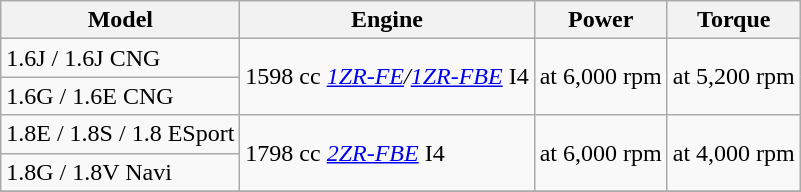<table class="wikitable">
<tr>
<th>Model</th>
<th>Engine</th>
<th>Power</th>
<th>Torque</th>
</tr>
<tr>
<td>1.6J / 1.6J CNG</td>
<td rowspan="2">1598 cc <em><a href='#'>1ZR-FE</a>/<a href='#'>1ZR-FBE</a></em> I4</td>
<td rowspan="2"> at 6,000 rpm</td>
<td rowspan="2"> at 5,200 rpm</td>
</tr>
<tr>
<td>1.6G / 1.6E CNG</td>
</tr>
<tr>
<td>1.8E / 1.8S / 1.8 ESport</td>
<td rowspan="2">1798 cc <em><a href='#'>2ZR-FBE</a></em> I4</td>
<td rowspan="2"> at 6,000 rpm</td>
<td rowspan="2"> at 4,000 rpm</td>
</tr>
<tr>
<td>1.8G / 1.8V Navi</td>
</tr>
<tr>
</tr>
</table>
